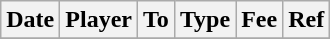<table class="wikitable">
<tr>
<th>Date</th>
<th>Player</th>
<th>To</th>
<th>Type</th>
<th>Fee</th>
<th>Ref</th>
</tr>
<tr>
</tr>
</table>
